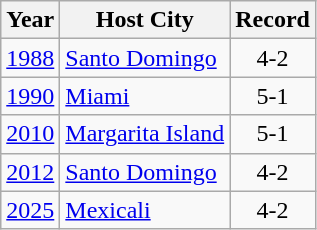<table class="wikitable">
<tr>
<th>Year</th>
<th>Host City</th>
<th>Record</th>
</tr>
<tr>
<td><a href='#'>1988</a></td>
<td> <a href='#'>Santo Domingo</a></td>
<td style="text-align:center;">4-2</td>
</tr>
<tr>
<td><a href='#'>1990</a></td>
<td> <a href='#'>Miami</a></td>
<td style="text-align:center;">5-1</td>
</tr>
<tr>
<td><a href='#'>2010</a></td>
<td> <a href='#'>Margarita Island</a></td>
<td style="text-align:center;">5-1</td>
</tr>
<tr>
<td><a href='#'>2012</a></td>
<td> <a href='#'>Santo Domingo</a></td>
<td style="text-align:center;">4-2</td>
</tr>
<tr>
<td><a href='#'>2025</a></td>
<td> <a href='#'>Mexicali</a></td>
<td style="text-align:center;">4-2</td>
</tr>
</table>
